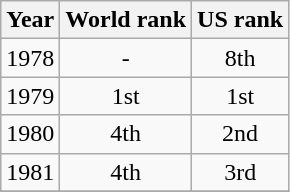<table class=wikitable>
<tr>
<th>Year</th>
<th>World rank</th>
<th>US rank</th>
</tr>
<tr>
<td>1978</td>
<td align="center">-</td>
<td align="center">8th</td>
</tr>
<tr>
<td>1979</td>
<td align="center">1st</td>
<td align="center">1st</td>
</tr>
<tr>
<td>1980</td>
<td align="center">4th</td>
<td align="center">2nd</td>
</tr>
<tr>
<td>1981</td>
<td align="center">4th</td>
<td align="center">3rd</td>
</tr>
<tr>
</tr>
</table>
